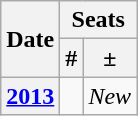<table class="wikitable">
<tr>
<th rowspan="2">Date</th>
<th colspan="2">Seats</th>
</tr>
<tr>
<th>#</th>
<th>±</th>
</tr>
<tr>
<th><a href='#'>2013</a></th>
<td></td>
<td><em>New</em></td>
</tr>
</table>
